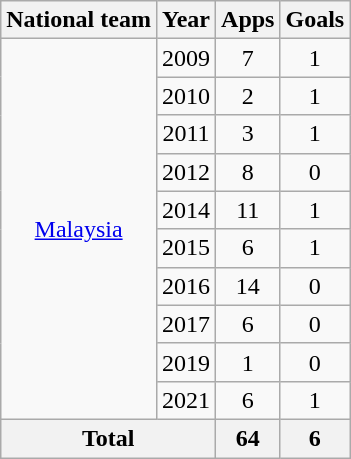<table class=wikitable style="text-align: center;">
<tr>
<th>National team</th>
<th>Year</th>
<th>Apps</th>
<th>Goals</th>
</tr>
<tr>
<td rowspan=10><a href='#'>Malaysia</a></td>
<td>2009</td>
<td>7</td>
<td>1</td>
</tr>
<tr>
<td>2010</td>
<td>2</td>
<td>1</td>
</tr>
<tr>
<td>2011</td>
<td>3</td>
<td>1</td>
</tr>
<tr>
<td>2012</td>
<td>8</td>
<td>0</td>
</tr>
<tr>
<td>2014</td>
<td>11</td>
<td>1</td>
</tr>
<tr>
<td>2015</td>
<td>6</td>
<td>1</td>
</tr>
<tr>
<td>2016</td>
<td>14</td>
<td>0</td>
</tr>
<tr>
<td>2017</td>
<td>6</td>
<td>0</td>
</tr>
<tr>
<td>2019</td>
<td>1</td>
<td>0</td>
</tr>
<tr>
<td>2021</td>
<td>6</td>
<td>1</td>
</tr>
<tr>
<th colspan=2>Total</th>
<th>64</th>
<th>6</th>
</tr>
</table>
